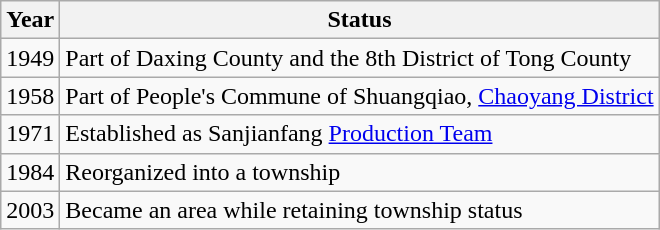<table class="wikitable">
<tr>
<th>Year</th>
<th>Status</th>
</tr>
<tr>
<td>1949</td>
<td>Part of Daxing County and the 8th District of Tong County</td>
</tr>
<tr>
<td>1958</td>
<td>Part of People's Commune of Shuangqiao, <a href='#'>Chaoyang District</a></td>
</tr>
<tr>
<td>1971</td>
<td>Established as Sanjianfang <a href='#'>Production Team</a></td>
</tr>
<tr>
<td>1984</td>
<td>Reorganized into a township</td>
</tr>
<tr>
<td>2003</td>
<td>Became an area while retaining township status</td>
</tr>
</table>
